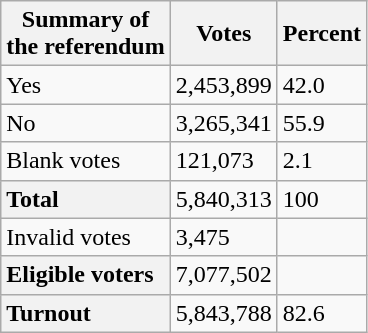<table class="wikitable">
<tr>
<th>Summary of<br>the referendum</th>
<th>Votes</th>
<th>Percent</th>
</tr>
<tr>
<td>Yes</td>
<td>2,453,899</td>
<td>42.0</td>
</tr>
<tr>
<td>No</td>
<td>3,265,341</td>
<td>55.9</td>
</tr>
<tr>
<td>Blank votes</td>
<td>121,073</td>
<td>2.1</td>
</tr>
<tr>
<th style="text-align: left">Total</th>
<td>5,840,313</td>
<td>100</td>
</tr>
<tr>
<td>Invalid votes</td>
<td>3,475</td>
<td></td>
</tr>
<tr>
<th style="text-align: left">Eligible voters</th>
<td>7,077,502</td>
<td></td>
</tr>
<tr>
<th style="text-align: left">Turnout</th>
<td>5,843,788</td>
<td>82.6</td>
</tr>
</table>
